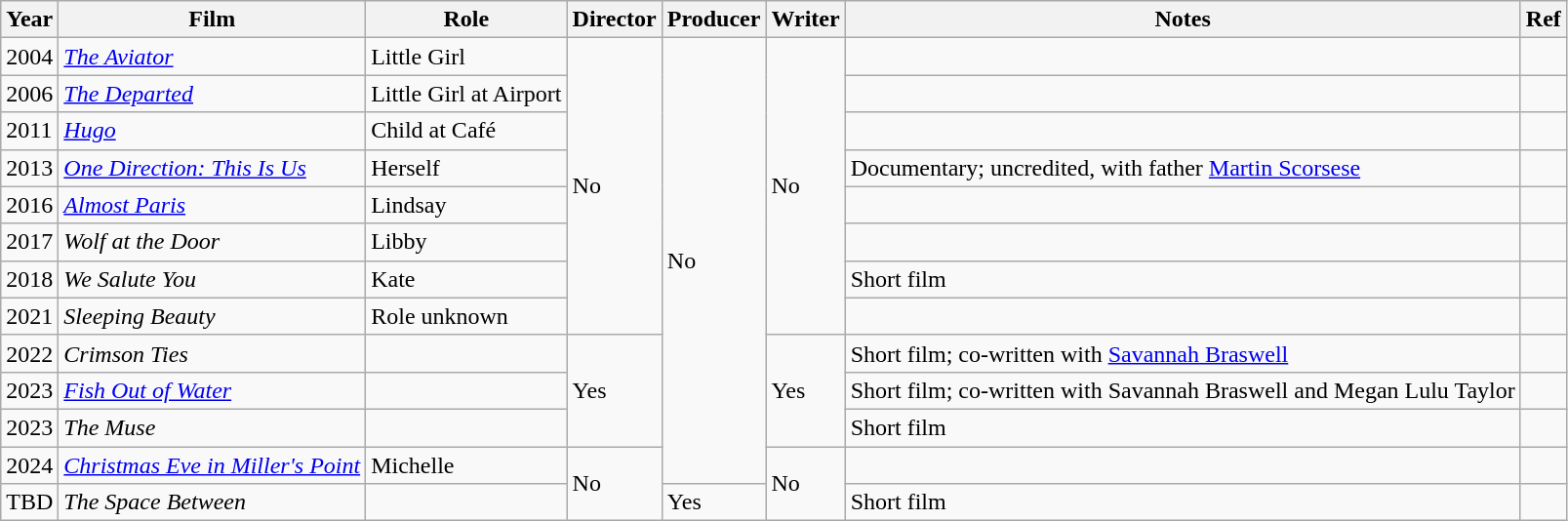<table class="wikitable">
<tr>
<th>Year</th>
<th>Film</th>
<th>Role</th>
<th>Director</th>
<th>Producer</th>
<th>Writer</th>
<th>Notes</th>
<th>Ref</th>
</tr>
<tr>
<td>2004</td>
<td><em><a href='#'>The Aviator</a></em></td>
<td>Little Girl</td>
<td rowspan="8">No</td>
<td rowspan="12">No</td>
<td rowspan="8">No</td>
<td></td>
<td></td>
</tr>
<tr>
<td>2006</td>
<td><em><a href='#'>The Departed</a></em></td>
<td>Little Girl at Airport</td>
<td></td>
<td></td>
</tr>
<tr>
<td>2011</td>
<td><em><a href='#'>Hugo</a></em></td>
<td>Child at Café</td>
<td></td>
<td></td>
</tr>
<tr>
<td>2013</td>
<td><em><a href='#'>One Direction: This Is Us</a></em></td>
<td>Herself</td>
<td>Documentary; uncredited, with father <a href='#'>Martin Scorsese</a></td>
<td></td>
</tr>
<tr>
<td>2016</td>
<td><em><a href='#'>Almost Paris</a></em></td>
<td>Lindsay</td>
<td></td>
<td></td>
</tr>
<tr>
<td>2017</td>
<td><em>Wolf at the Door</em></td>
<td>Libby</td>
<td></td>
<td></td>
</tr>
<tr>
<td>2018</td>
<td><em>We Salute You</em></td>
<td>Kate</td>
<td>Short film</td>
<td></td>
</tr>
<tr>
<td>2021</td>
<td><em>Sleeping Beauty</em></td>
<td>Role unknown</td>
<td></td>
<td></td>
</tr>
<tr>
<td>2022</td>
<td><em>Crimson Ties</em></td>
<td></td>
<td rowspan="3">Yes</td>
<td rowspan="3">Yes</td>
<td>Short film; co-written with <a href='#'>Savannah Braswell</a></td>
<td></td>
</tr>
<tr>
<td>2023</td>
<td><a href='#'><em>Fish Out of Water</em></a></td>
<td></td>
<td>Short film; co-written with Savannah Braswell and Megan Lulu Taylor</td>
<td></td>
</tr>
<tr>
<td>2023</td>
<td><em>The Muse</em></td>
<td></td>
<td>Short film</td>
<td></td>
</tr>
<tr>
<td>2024</td>
<td><em><a href='#'>Christmas Eve in Miller's Point</a></em></td>
<td>Michelle</td>
<td rowspan="2">No</td>
<td rowspan="2">No</td>
<td></td>
<td></td>
</tr>
<tr>
<td>TBD</td>
<td><em>The Space Between</em></td>
<td></td>
<td>Yes</td>
<td>Short film</td>
<td></td>
</tr>
</table>
